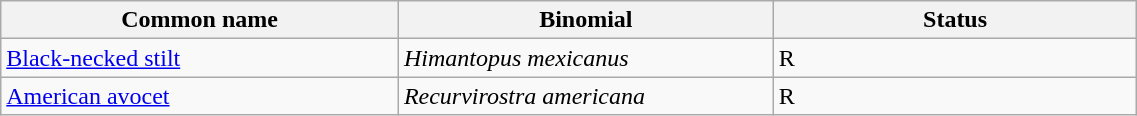<table width=60% class="wikitable">
<tr>
<th width=35%>Common name</th>
<th width=33%>Binomial</th>
<th width=32%>Status</th>
</tr>
<tr>
<td><a href='#'>Black-necked stilt</a></td>
<td><em>Himantopus mexicanus</em></td>
<td>R</td>
</tr>
<tr>
<td><a href='#'>American avocet</a></td>
<td><em>Recurvirostra americana</em></td>
<td>R</td>
</tr>
</table>
